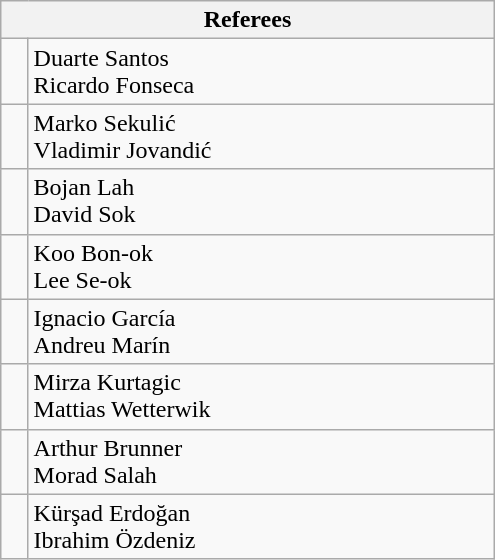<table class="wikitable" style="width: 330px;">
<tr>
<th colspan="2">Referees</th>
</tr>
<tr>
<td></td>
<td>Duarte Santos<br>Ricardo Fonseca</td>
</tr>
<tr>
<td></td>
<td>Marko Sekulić<br>Vladimir Jovandić</td>
</tr>
<tr>
<td></td>
<td>Bojan Lah<br>David Sok</td>
</tr>
<tr>
<td></td>
<td>Koo Bon-ok<br>Lee Se-ok</td>
</tr>
<tr>
<td></td>
<td>Ignacio García<br>Andreu Marín</td>
</tr>
<tr>
<td></td>
<td>Mirza Kurtagic<br>Mattias Wetterwik</td>
</tr>
<tr>
<td></td>
<td>Arthur Brunner<br>Morad Salah</td>
</tr>
<tr>
<td></td>
<td>Kürşad Erdoğan<br>Ibrahim Özdeniz</td>
</tr>
</table>
